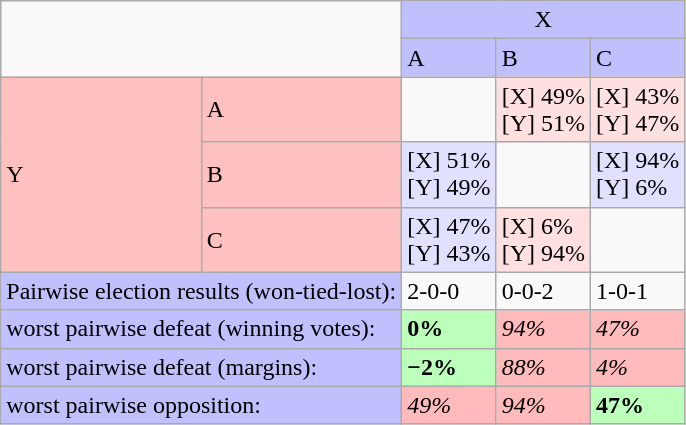<table class=wikitable border=1>
<tr>
<td colspan=2 rowspan=2></td>
<td colspan=3 bgcolor="#c0c0ff" align=center>X</td>
</tr>
<tr>
<td bgcolor="#c0c0ff">A</td>
<td bgcolor="#c0c0ff">B</td>
<td bgcolor="#c0c0ff">C</td>
</tr>
<tr>
<td bgcolor="#ffc0c0" rowspan=3>Y</td>
<td bgcolor="#ffc0c0">A</td>
<td></td>
<td bgcolor="#ffe0e0">[X] 49% <br>[Y] 51%</td>
<td bgcolor="#ffe0e0">[X] 43% <br>[Y] 47%</td>
</tr>
<tr>
<td bgcolor="#ffc0c0">B</td>
<td bgcolor="#e0e0ff">[X] 51% <br>[Y] 49%</td>
<td></td>
<td bgcolor="#e0e0ff">[X] 94% <br>[Y] 6%</td>
</tr>
<tr>
<td bgcolor="#ffc0c0">C</td>
<td bgcolor="#e0e0ff">[X] 47% <br>[Y] 43%</td>
<td bgcolor="#ffe0e0">[X] 6% <br>[Y] 94%</td>
<td></td>
</tr>
<tr>
<td colspan=2 bgcolor="#c0c0ff">Pairwise election results (won-tied-lost):</td>
<td>2-0-0</td>
<td>0-0-2</td>
<td>1-0-1</td>
</tr>
<tr>
<td colspan=2 bgcolor="#c0c0ff">worst pairwise defeat (winning votes):</td>
<td bgcolor=#bbffbb><strong>0%</strong></td>
<td bgcolor=#ffbbbb><em>94%</em></td>
<td bgcolor=#ffbbbb><em>47%</em></td>
</tr>
<tr>
<td colspan=2 bgcolor="#c0c0ff">worst pairwise defeat (margins):</td>
<td bgcolor=#bbffbb><strong>−2%</strong></td>
<td bgcolor=#ffbbbb><em>88%</em></td>
<td bgcolor=#ffbbbb><em>4%</em></td>
</tr>
<tr>
<td colspan=2 bgcolor="#c0c0ff">worst pairwise opposition:</td>
<td bgcolor=#ffbbbb><em>49%</em></td>
<td bgcolor=#ffbbbb><em>94%</em></td>
<td bgcolor=#bbffbb><strong>47%</strong></td>
</tr>
</table>
